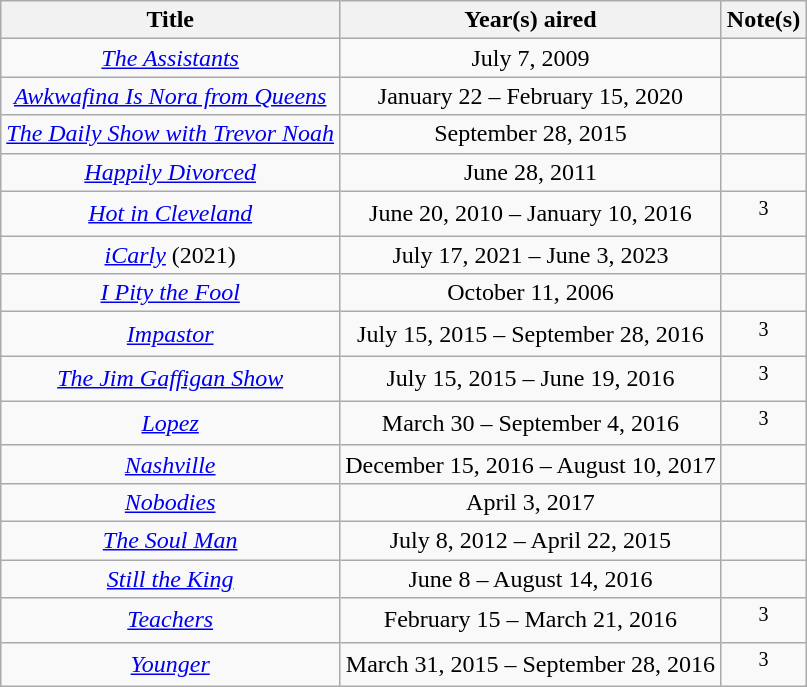<table class="wikitable plainrowheaders sortable" style="text-align:center;">
<tr>
<th scope="col">Title</th>
<th scope="col">Year(s) aired</th>
<th scope="col">Note(s)</th>
</tr>
<tr>
<td><em><a href='#'>The Assistants</a></em></td>
<td data-sort-value="2009-07-12">July 7, 2009</td>
<td></td>
</tr>
<tr>
<td><em><a href='#'>Awkwafina Is Nora from Queens</a></em></td>
<td data-sort-value="2020-01-22">January 22 – February 15, 2020</td>
<td></td>
</tr>
<tr>
<td><em><a href='#'>The Daily Show with Trevor Noah</a></em></td>
<td data-sort-value="2015-09-28">September 28, 2015</td>
<td></td>
</tr>
<tr>
<td><em><a href='#'>Happily Divorced</a></em></td>
<td data-sort-value="2011-06-28">June 28, 2011</td>
<td></td>
</tr>
<tr>
<td><em><a href='#'>Hot in Cleveland</a></em></td>
<td data-sort-value="2010-06-20">June 20, 2010 – January 10, 2016</td>
<td><sup>3</sup></td>
</tr>
<tr>
<td><em><a href='#'>iCarly</a></em> (2021)</td>
<td data-sort-value="2021-07-17">July 17, 2021 – June 3, 2023</td>
<td></td>
</tr>
<tr>
<td><em><a href='#'>I Pity the Fool</a></em></td>
<td data-sort-value="2006-10-11">October 11, 2006</td>
<td></td>
</tr>
<tr>
<td><em><a href='#'>Impastor</a></em></td>
<td data-sort-value="2015-07-15">July 15, 2015 – September 28, 2016</td>
<td><sup>3</sup></td>
</tr>
<tr>
<td><em><a href='#'>The Jim Gaffigan Show</a></em></td>
<td data-sort-value="2015-07-15">July 15, 2015 – June 19, 2016</td>
<td><sup>3</sup></td>
</tr>
<tr>
<td><em><a href='#'>Lopez</a></em></td>
<td data-sort-value="2016-03-30">March 30 – September 4, 2016</td>
<td><sup>3</sup></td>
</tr>
<tr>
<td><em><a href='#'>Nashville</a></em></td>
<td data-sort-value="2016-12-15">December 15, 2016 – August 10, 2017</td>
<td></td>
</tr>
<tr>
<td><em><a href='#'>Nobodies</a></em></td>
<td data-sort-value="2017-04-03">April 3, 2017</td>
<td></td>
</tr>
<tr>
<td><em><a href='#'>The Soul Man</a></em></td>
<td data-sort-value="2012-07-08">July 8, 2012 – April 22, 2015</td>
<td></td>
</tr>
<tr>
<td><em><a href='#'>Still the King</a></em></td>
<td data-sort-value="2016-06-08">June 8 – August 14, 2016</td>
<td></td>
</tr>
<tr>
<td><em><a href='#'>Teachers</a></em></td>
<td data-sort-value="2016-02-15">February 15 – March 21, 2016</td>
<td><sup>3</sup></td>
</tr>
<tr>
<td><em><a href='#'>Younger</a></em></td>
<td data-sort-value="2015-03-31">March 31, 2015 – September 28, 2016</td>
<td><sup>3</sup></td>
</tr>
</table>
